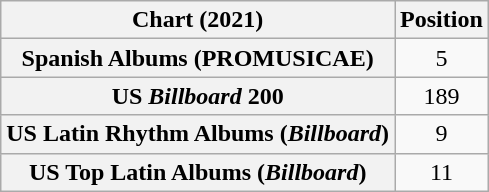<table class="wikitable sortable plainrowheaders" style="text-align:center">
<tr>
<th scope="col">Chart (2021)</th>
<th scope="col">Position</th>
</tr>
<tr>
<th scope="row">Spanish Albums (PROMUSICAE)</th>
<td>5</td>
</tr>
<tr>
<th scope="row">US <em>Billboard</em> 200</th>
<td>189</td>
</tr>
<tr>
<th scope="row">US Latin Rhythm Albums (<em>Billboard</em>)</th>
<td>9</td>
</tr>
<tr>
<th scope="row">US Top Latin Albums (<em>Billboard</em>)</th>
<td>11</td>
</tr>
</table>
